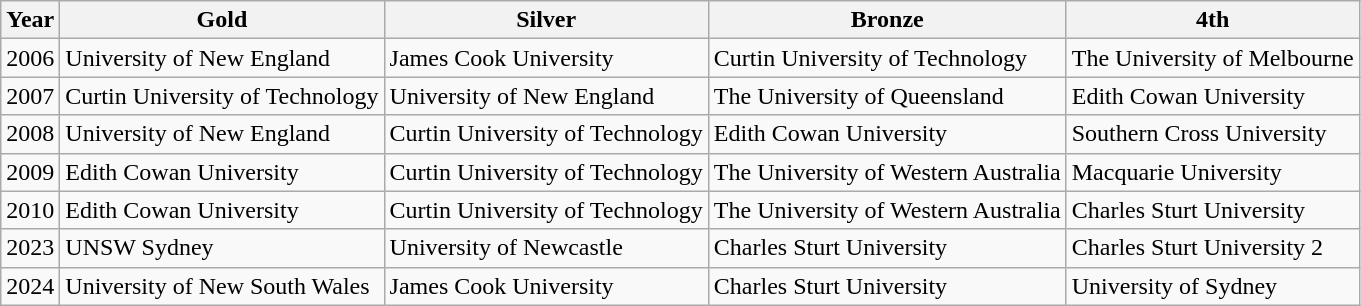<table class="wikitable">
<tr>
<th>Year</th>
<th>Gold</th>
<th>Silver</th>
<th>Bronze</th>
<th>4th</th>
</tr>
<tr>
<td>2006</td>
<td>University of New England</td>
<td>James Cook University</td>
<td>Curtin University of Technology</td>
<td>The University of Melbourne</td>
</tr>
<tr>
<td>2007</td>
<td>Curtin University of Technology</td>
<td>University of New England</td>
<td>The University of Queensland</td>
<td>Edith Cowan University</td>
</tr>
<tr>
<td>2008</td>
<td>University of New England</td>
<td>Curtin University of Technology</td>
<td>Edith Cowan University</td>
<td>Southern Cross University</td>
</tr>
<tr>
<td>2009</td>
<td>Edith Cowan University</td>
<td>Curtin University of Technology</td>
<td>The University of Western Australia</td>
<td>Macquarie University</td>
</tr>
<tr>
<td>2010</td>
<td>Edith Cowan University</td>
<td>Curtin University of Technology</td>
<td>The University of Western Australia</td>
<td>Charles Sturt University</td>
</tr>
<tr>
<td>2023</td>
<td>UNSW Sydney</td>
<td>University of Newcastle</td>
<td>Charles Sturt University</td>
<td>Charles Sturt University 2</td>
</tr>
<tr>
<td>2024</td>
<td>University of New South Wales</td>
<td>James Cook University</td>
<td>Charles Sturt University</td>
<td>University of Sydney</td>
</tr>
</table>
